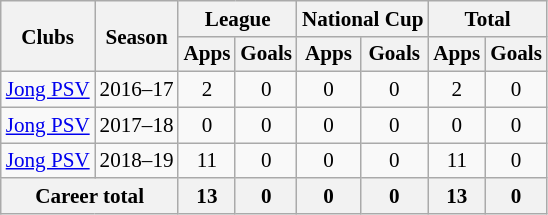<table class="wikitable" style="font-size:88%; text-align: center">
<tr>
<th rowspan="2">Clubs</th>
<th rowspan="2">Season</th>
<th colspan="2">League</th>
<th colspan="2">National Cup</th>
<th colspan="2">Total</th>
</tr>
<tr>
<th>Apps</th>
<th>Goals</th>
<th>Apps</th>
<th>Goals</th>
<th>Apps</th>
<th>Goals</th>
</tr>
<tr>
<td rowspan=1><a href='#'>Jong PSV</a></td>
<td>2016–17</td>
<td>2</td>
<td>0</td>
<td>0</td>
<td>0</td>
<td>2</td>
<td>0</td>
</tr>
<tr>
<td rowspan=1><a href='#'>Jong PSV</a></td>
<td>2017–18</td>
<td>0</td>
<td>0</td>
<td>0</td>
<td>0</td>
<td>0</td>
<td>0</td>
</tr>
<tr>
<td rowspan=1><a href='#'>Jong PSV</a></td>
<td>2018–19</td>
<td>11</td>
<td>0</td>
<td>0</td>
<td>0</td>
<td>11</td>
<td>0</td>
</tr>
<tr>
<th colspan=2>Career total</th>
<th>13</th>
<th>0</th>
<th>0</th>
<th>0</th>
<th>13</th>
<th>0</th>
</tr>
</table>
